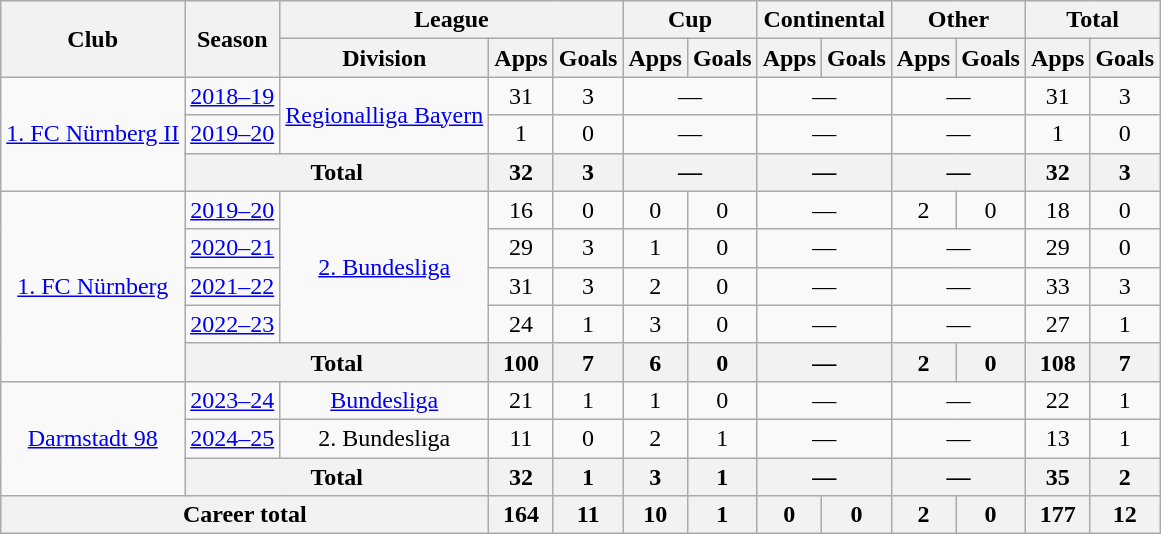<table class="wikitable" style="text-align:center">
<tr>
<th rowspan="2">Club</th>
<th rowspan="2">Season</th>
<th colspan="3">League</th>
<th colspan="2">Cup</th>
<th colspan="2">Continental</th>
<th colspan="2">Other</th>
<th colspan="2">Total</th>
</tr>
<tr>
<th>Division</th>
<th>Apps</th>
<th>Goals</th>
<th>Apps</th>
<th>Goals</th>
<th>Apps</th>
<th>Goals</th>
<th>Apps</th>
<th>Goals</th>
<th>Apps</th>
<th>Goals</th>
</tr>
<tr>
<td rowspan="3"><a href='#'>1. FC Nürnberg II</a></td>
<td><a href='#'>2018–19</a></td>
<td rowspan="2"><a href='#'>Regionalliga Bayern</a></td>
<td>31</td>
<td>3</td>
<td colspan="2">—</td>
<td colspan="2">—</td>
<td colspan="2">—</td>
<td>31</td>
<td>3</td>
</tr>
<tr>
<td><a href='#'>2019–20</a></td>
<td>1</td>
<td>0</td>
<td colspan="2">—</td>
<td colspan="2">—</td>
<td colspan="2">—</td>
<td>1</td>
<td>0</td>
</tr>
<tr>
<th colspan="2">Total</th>
<th>32</th>
<th>3</th>
<th colspan="2">—</th>
<th colspan="2">—</th>
<th colspan="2">—</th>
<th>32</th>
<th>3</th>
</tr>
<tr>
<td rowspan="5"><a href='#'>1. FC Nürnberg</a></td>
<td><a href='#'>2019–20</a></td>
<td rowspan="4"><a href='#'>2. Bundesliga</a></td>
<td>16</td>
<td>0</td>
<td>0</td>
<td>0</td>
<td colspan="2">—</td>
<td>2</td>
<td>0</td>
<td>18</td>
<td>0</td>
</tr>
<tr>
<td><a href='#'>2020–21</a></td>
<td>29</td>
<td>3</td>
<td>1</td>
<td>0</td>
<td colspan="2">—</td>
<td colspan="2">—</td>
<td>29</td>
<td>0</td>
</tr>
<tr>
<td><a href='#'>2021–22</a></td>
<td>31</td>
<td>3</td>
<td>2</td>
<td>0</td>
<td colspan="2">—</td>
<td colspan="2">—</td>
<td>33</td>
<td>3</td>
</tr>
<tr>
<td><a href='#'>2022–23</a></td>
<td>24</td>
<td>1</td>
<td>3</td>
<td>0</td>
<td colspan="2">—</td>
<td colspan="2">—</td>
<td>27</td>
<td>1</td>
</tr>
<tr>
<th colspan="2">Total</th>
<th>100</th>
<th>7</th>
<th>6</th>
<th>0</th>
<th colspan="2">—</th>
<th>2</th>
<th>0</th>
<th>108</th>
<th>7</th>
</tr>
<tr>
<td rowspan="3"><a href='#'>Darmstadt 98</a></td>
<td><a href='#'>2023–24</a></td>
<td><a href='#'>Bundesliga</a></td>
<td>21</td>
<td>1</td>
<td>1</td>
<td>0</td>
<td colspan="2">—</td>
<td colspan="2">—</td>
<td>22</td>
<td>1</td>
</tr>
<tr>
<td><a href='#'>2024–25</a></td>
<td rowspan="1">2. Bundesliga</td>
<td>11</td>
<td>0</td>
<td>2</td>
<td>1</td>
<td colspan="2">—</td>
<td colspan="2">—</td>
<td>13</td>
<td>1</td>
</tr>
<tr>
<th colspan="2">Total</th>
<th>32</th>
<th>1</th>
<th>3</th>
<th>1</th>
<th colspan="2">—</th>
<th colspan="2">—</th>
<th>35</th>
<th>2</th>
</tr>
<tr>
<th colspan="3">Career total</th>
<th>164</th>
<th>11</th>
<th>10</th>
<th>1</th>
<th>0</th>
<th>0</th>
<th>2</th>
<th>0</th>
<th>177</th>
<th>12</th>
</tr>
</table>
